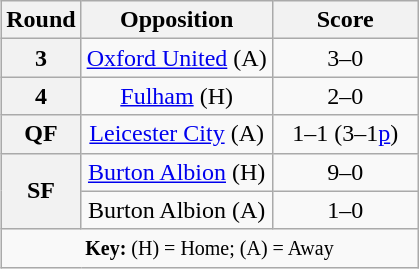<table class="wikitable plainrowheaders" style="text-align:center;float:right">
<tr>
<th scope="col" style="width:25px">Round</th>
<th scope="col" style="width:120px">Opposition</th>
<th scope="col" style="width:90px">Score</th>
</tr>
<tr>
<th scope=row style="text-align:center">3</th>
<td><a href='#'>Oxford United</a> (A)</td>
<td>3–0</td>
</tr>
<tr>
<th scope=row style="text-align:center">4</th>
<td><a href='#'>Fulham</a> (H)</td>
<td>2–0</td>
</tr>
<tr>
<th scope=row style="text-align:center">QF</th>
<td><a href='#'>Leicester City</a> (A)</td>
<td>1–1 (3–1<a href='#'>p</a>)</td>
</tr>
<tr>
<th scope=row style="text-align:center" rowspan="2">SF</th>
<td><a href='#'>Burton Albion</a> (H)</td>
<td>9–0</td>
</tr>
<tr>
<td>Burton Albion (A)</td>
<td>1–0</td>
</tr>
<tr>
<td colspan="3"><small><strong>Key:</strong> (H) = Home; (A) = Away</small></td>
</tr>
</table>
